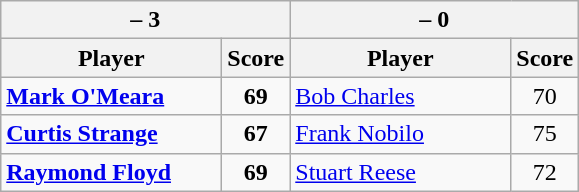<table class=wikitable>
<tr>
<th colspan=2> – 3</th>
<th colspan=2> – 0</th>
</tr>
<tr>
<th width=140>Player</th>
<th>Score</th>
<th width=140>Player</th>
<th>Score</th>
</tr>
<tr>
<td><strong><a href='#'>Mark O'Meara</a></strong></td>
<td align=center><strong>69</strong></td>
<td><a href='#'>Bob Charles</a></td>
<td align=center>70</td>
</tr>
<tr>
<td><strong><a href='#'>Curtis Strange</a></strong></td>
<td align=center><strong>67</strong></td>
<td><a href='#'>Frank Nobilo</a></td>
<td align=center>75</td>
</tr>
<tr>
<td><strong><a href='#'>Raymond Floyd</a></strong></td>
<td align=center><strong>69</strong></td>
<td><a href='#'>Stuart Reese</a></td>
<td align=center>72</td>
</tr>
</table>
